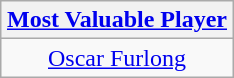<table class=wikitable style="text-align:center; margin:auto">
<tr>
<th><a href='#'>Most Valuable Player</a></th>
</tr>
<tr>
<td> <a href='#'>Oscar Furlong</a></td>
</tr>
</table>
